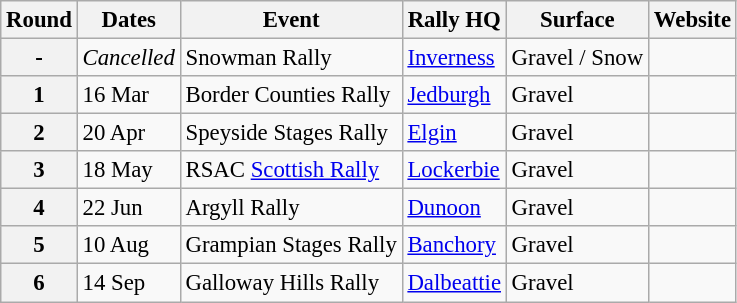<table class="wikitable" style="font-size: 95%;">
<tr>
<th>Round</th>
<th>Dates</th>
<th>Event</th>
<th>Rally HQ</th>
<th>Surface</th>
<th>Website</th>
</tr>
<tr>
<th>-</th>
<td><em>Cancelled</em></td>
<td>Snowman Rally</td>
<td><a href='#'>Inverness</a></td>
<td>Gravel / Snow</td>
<td></td>
</tr>
<tr>
<th>1</th>
<td>16 Mar</td>
<td>Border Counties Rally</td>
<td><a href='#'>Jedburgh</a></td>
<td>Gravel</td>
<td></td>
</tr>
<tr>
<th>2</th>
<td>20 Apr</td>
<td>Speyside Stages Rally</td>
<td><a href='#'>Elgin</a></td>
<td>Gravel</td>
<td></td>
</tr>
<tr>
<th>3</th>
<td>18 May</td>
<td>RSAC <a href='#'>Scottish Rally</a></td>
<td><a href='#'>Lockerbie</a></td>
<td>Gravel</td>
<td></td>
</tr>
<tr>
<th>4</th>
<td>22 Jun</td>
<td>Argyll Rally</td>
<td><a href='#'>Dunoon</a></td>
<td>Gravel</td>
<td></td>
</tr>
<tr>
<th>5</th>
<td>10 Aug</td>
<td>Grampian Stages Rally</td>
<td><a href='#'>Banchory</a></td>
<td>Gravel</td>
<td></td>
</tr>
<tr>
<th>6</th>
<td>14 Sep</td>
<td>Galloway Hills Rally</td>
<td><a href='#'>Dalbeattie</a></td>
<td>Gravel</td>
<td></td>
</tr>
</table>
